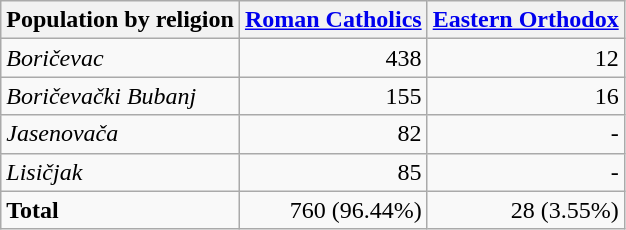<table class="wikitable sortable">
<tr>
<th>Population by religion</th>
<th><a href='#'>Roman Catholics</a></th>
<th><a href='#'>Eastern Orthodox</a></th>
</tr>
<tr>
<td><em>Boričevac</em></td>
<td align="right">438</td>
<td align="right">12</td>
</tr>
<tr>
<td><em>Boričevački Bubanj</em></td>
<td align="right">155</td>
<td align="right">16</td>
</tr>
<tr>
<td><em>Jasenovača</em></td>
<td align="right">82</td>
<td align="right">-</td>
</tr>
<tr>
<td><em>Lisičjak</em></td>
<td align="right">85</td>
<td align="right">-</td>
</tr>
<tr>
<td><strong>Total</strong></td>
<td align="right">760 (96.44%)</td>
<td align="right">28 (3.55%)</td>
</tr>
</table>
